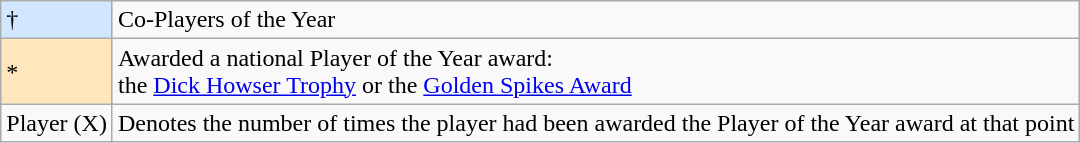<table class="wikitable">
<tr>
<td style="background-color:#D0E7FF;">†</td>
<td>Co-Players of the Year</td>
</tr>
<tr>
<td style="background-color:#FFE6BD">*</td>
<td>Awarded a national Player of the Year award: <br>the <a href='#'>Dick Howser Trophy</a> or the <a href='#'>Golden Spikes Award</a></td>
</tr>
<tr>
<td>Player (X)</td>
<td>Denotes the number of times the player had been awarded the Player of the Year award at that point</td>
</tr>
</table>
